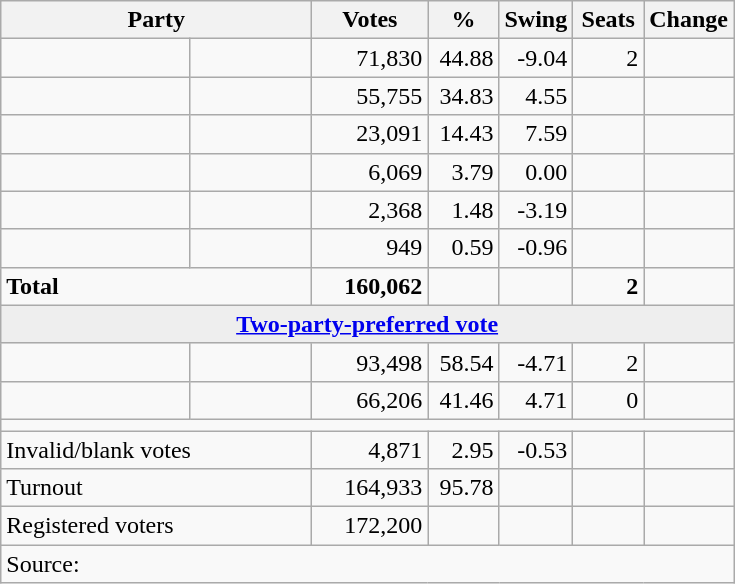<table class="wikitable">
<tr>
<th style="width:200px" colspan=2><strong>Party</strong></th>
<th style="width:70px; text-align:center;"><strong>Votes</strong></th>
<th style="width:40px; text-align:center;"><strong>%</strong></th>
<th style="width:40px; text-align:center;"><strong>Swing</strong></th>
<th style="width:40px; text-align:center;"><strong>Seats</strong></th>
<th style="width:40px; text-align:center;"><strong>Change</strong></th>
</tr>
<tr>
<td> </td>
<td></td>
<td align=right>71,830</td>
<td align=right>44.88</td>
<td align=right>-9.04</td>
<td align=right>2</td>
<td align=right></td>
</tr>
<tr>
<td> </td>
<td></td>
<td align=right>55,755</td>
<td align=right>34.83</td>
<td align=right>4.55</td>
<td align=right></td>
<td align=right></td>
</tr>
<tr>
<td> </td>
<td></td>
<td align=right>23,091</td>
<td align=right>14.43</td>
<td align=right>7.59</td>
<td align=right></td>
<td align=right></td>
</tr>
<tr>
<td> </td>
<td></td>
<td align=right>6,069</td>
<td align=right>3.79</td>
<td align=right>0.00</td>
<td align=right></td>
<td align=right></td>
</tr>
<tr>
<td> </td>
<td></td>
<td align=right>2,368</td>
<td align=right>1.48</td>
<td align=right>-3.19</td>
<td align=right></td>
<td align=right></td>
</tr>
<tr>
<td> </td>
<td></td>
<td align=right>949</td>
<td align=right>0.59</td>
<td align=right>-0.96</td>
<td align=right></td>
<td align=right></td>
</tr>
<tr>
<td colspan=2 align="left"><strong>Total</strong></td>
<td align=right><strong>160,062</strong></td>
<td align=right></td>
<td align=right></td>
<td align=right><strong>2</strong></td>
<td align=right></td>
</tr>
<tr>
<td colspan=7 style="text-align:center; background:#eee;"><strong><a href='#'>Two-party-preferred vote</a></strong></td>
</tr>
<tr>
<td> </td>
<td></td>
<td align=right>93,498</td>
<td align=right>58.54</td>
<td align=right>-4.71</td>
<td align=right>2</td>
<td align=right></td>
</tr>
<tr>
<td> </td>
<td></td>
<td align=right>66,206</td>
<td align=right>41.46</td>
<td align=right>4.71</td>
<td align=right>0</td>
<td align=right></td>
</tr>
<tr>
<td colspan=7></td>
</tr>
<tr>
<td colspan=2 style="text-align:left;">Invalid/blank votes</td>
<td align=right>4,871</td>
<td align=right>2.95</td>
<td align=right>-0.53</td>
<td></td>
<td></td>
</tr>
<tr>
<td colspan=2 style="text-align:left;">Turnout</td>
<td align=right>164,933</td>
<td align=right>95.78</td>
<td></td>
<td></td>
<td></td>
</tr>
<tr>
<td colspan=2 style="text-align:left;">Registered voters</td>
<td align=right>172,200</td>
<td></td>
<td></td>
<td></td>
<td></td>
</tr>
<tr>
<td colspan="7" align="left">Source: </td>
</tr>
</table>
